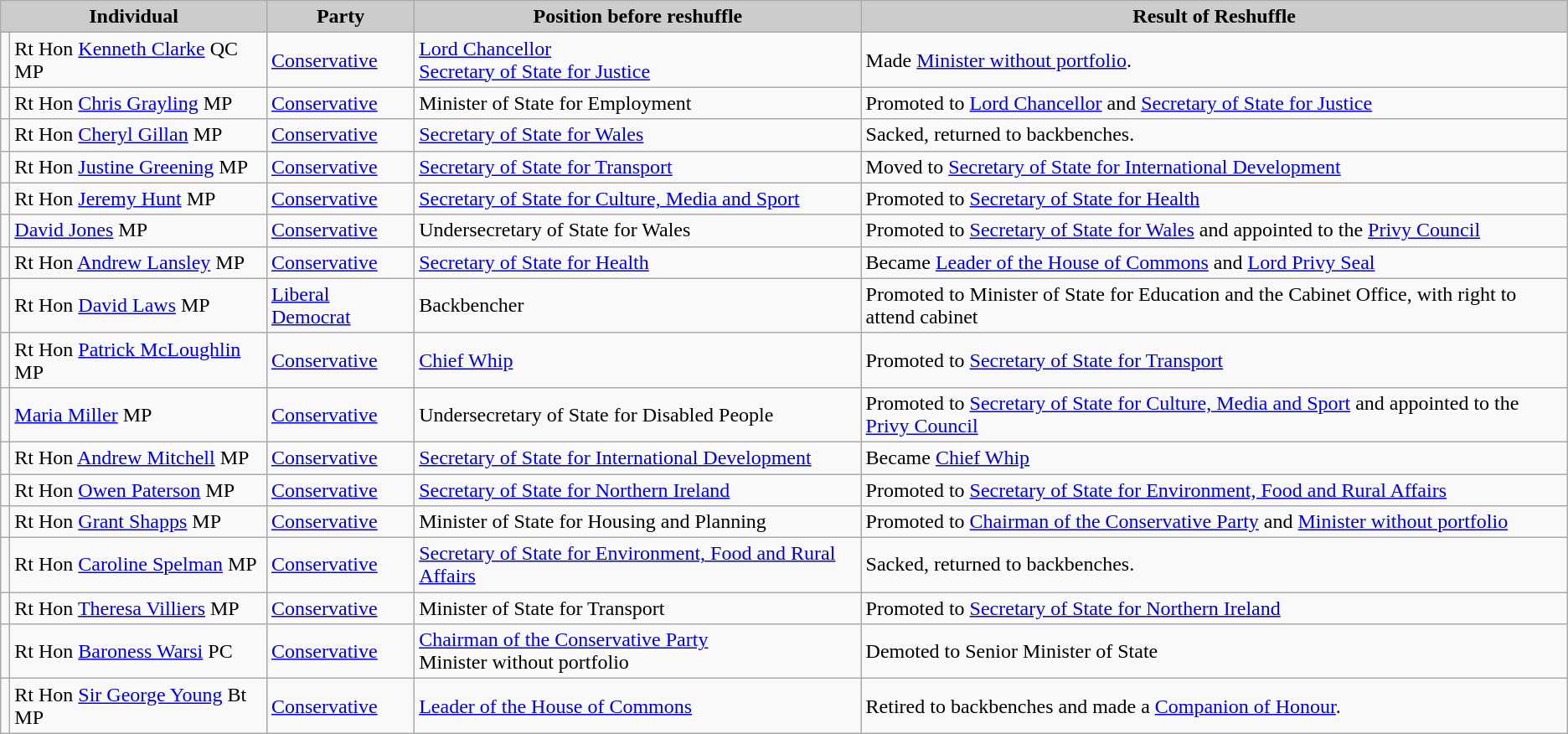<table class="wikitable">
<tr>
<th style="background:#ccc;" colspan=2>Individual</th>
<th style="background:#ccc;">Party</th>
<th style="background:#ccc;">Position before reshuffle</th>
<th style="background:#ccc;">Result of Reshuffle</th>
</tr>
<tr>
<td></td>
<td>Rt Hon <a href='#'>Kenneth Clarke</a> QC MP</td>
<td><a href='#'>Conservative</a></td>
<td><a href='#'>Lord Chancellor</a><br><a href='#'>Secretary of State for Justice</a></td>
<td>Made <a href='#'>Minister without portfolio</a>.</td>
</tr>
<tr>
<td></td>
<td>Rt Hon <a href='#'>Chris Grayling</a> MP</td>
<td><a href='#'>Conservative</a></td>
<td>Minister of State for Employment</td>
<td>Promoted to <a href='#'>Lord Chancellor</a> and <a href='#'>Secretary of State for Justice</a></td>
</tr>
<tr>
<td></td>
<td>Rt Hon <a href='#'>Cheryl Gillan</a> MP</td>
<td><a href='#'>Conservative</a></td>
<td><a href='#'>Secretary of State for Wales</a></td>
<td>Sacked, returned to backbenches.</td>
</tr>
<tr>
<td></td>
<td>Rt Hon <a href='#'>Justine Greening</a> MP</td>
<td><a href='#'>Conservative</a></td>
<td><a href='#'>Secretary of State for Transport</a></td>
<td>Moved to <a href='#'>Secretary of State for International Development</a></td>
</tr>
<tr>
<td></td>
<td>Rt Hon <a href='#'>Jeremy Hunt</a> MP</td>
<td><a href='#'>Conservative</a></td>
<td><a href='#'>Secretary of State for Culture, Media and Sport</a></td>
<td>Promoted to <a href='#'>Secretary of State for Health</a></td>
</tr>
<tr>
<td></td>
<td><a href='#'>David Jones</a> MP</td>
<td><a href='#'>Conservative</a></td>
<td>Undersecretary of State for Wales</td>
<td>Promoted to <a href='#'>Secretary of State for Wales</a> and appointed to the <a href='#'>Privy Council</a></td>
</tr>
<tr>
<td></td>
<td>Rt Hon <a href='#'>Andrew Lansley</a> MP</td>
<td><a href='#'>Conservative</a></td>
<td><a href='#'>Secretary of State for Health</a></td>
<td>Became <a href='#'>Leader of the House of Commons</a> and <a href='#'>Lord Privy Seal</a></td>
</tr>
<tr>
<td></td>
<td>Rt Hon <a href='#'>David Laws</a> MP</td>
<td><a href='#'>Liberal Democrat</a></td>
<td>Backbencher</td>
<td>Promoted to Minister of State for Education and the Cabinet Office, with right to attend cabinet</td>
</tr>
<tr>
<td></td>
<td>Rt Hon <a href='#'>Patrick McLoughlin</a> MP</td>
<td><a href='#'>Conservative</a></td>
<td><a href='#'>Chief Whip</a></td>
<td>Promoted to <a href='#'>Secretary of State for Transport</a></td>
</tr>
<tr>
<td></td>
<td><a href='#'>Maria Miller</a> MP</td>
<td><a href='#'>Conservative</a></td>
<td>Undersecretary of State for Disabled People</td>
<td>Promoted to <a href='#'>Secretary of State for Culture, Media and Sport</a> and appointed to the <a href='#'>Privy Council</a></td>
</tr>
<tr>
<td></td>
<td>Rt Hon <a href='#'>Andrew Mitchell</a> MP</td>
<td><a href='#'>Conservative</a></td>
<td><a href='#'>Secretary of State for International Development</a></td>
<td>Became <a href='#'>Chief Whip</a></td>
</tr>
<tr>
<td></td>
<td>Rt Hon <a href='#'>Owen Paterson</a> MP</td>
<td><a href='#'>Conservative</a></td>
<td><a href='#'>Secretary of State for Northern Ireland</a></td>
<td>Promoted to <a href='#'>Secretary of State for Environment, Food and Rural Affairs</a></td>
</tr>
<tr>
<td></td>
<td>Rt Hon <a href='#'>Grant Shapps</a> MP</td>
<td><a href='#'>Conservative</a></td>
<td>Minister of State for Housing and Planning</td>
<td>Promoted to <a href='#'>Chairman of the Conservative Party</a> and <a href='#'>Minister without portfolio</a></td>
</tr>
<tr>
<td></td>
<td>Rt Hon <a href='#'>Caroline Spelman</a> MP</td>
<td><a href='#'>Conservative</a></td>
<td><a href='#'>Secretary of State for Environment, Food and Rural Affairs</a></td>
<td>Sacked, returned to backbenches.</td>
</tr>
<tr>
<td></td>
<td>Rt Hon <a href='#'>Theresa Villiers</a> MP</td>
<td><a href='#'>Conservative</a></td>
<td>Minister of State for Transport</td>
<td>Promoted to <a href='#'>Secretary of State for Northern Ireland</a></td>
</tr>
<tr>
<td></td>
<td>Rt Hon <a href='#'>Baroness Warsi</a> PC</td>
<td><a href='#'>Conservative</a></td>
<td><a href='#'>Chairman of the Conservative Party</a><br>Minister without portfolio</td>
<td>Demoted to Senior Minister of State</td>
</tr>
<tr>
<td></td>
<td>Rt Hon <a href='#'>Sir George Young</a> Bt MP</td>
<td><a href='#'>Conservative</a></td>
<td><a href='#'>Leader of the House of Commons</a></td>
<td>Retired to backbenches and made a <a href='#'>Companion of Honour</a>.</td>
</tr>
</table>
